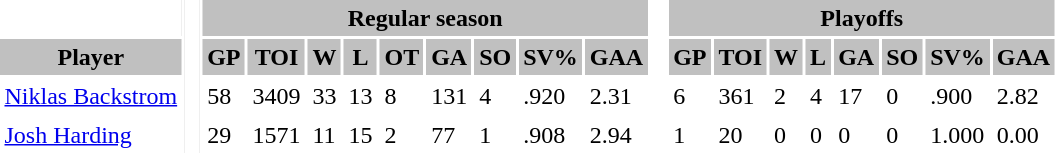<table BORDER="0" CELLPADDING="3" CELLSPACING="2" ID="Table1">
<tr ALIGN="center" bgcolor="#c0c0c0">
<th ALIGN="center" colspan="1" bgcolor="#ffffff"> </th>
<th ALIGN="center" rowspan="99" bgcolor="#ffffff"> </th>
<th ALIGN="center" colspan="9">Regular season</th>
<th ALIGN="center" rowspan="99" bgcolor="#ffffff"> </th>
<th ALIGN="center" colspan="8">Playoffs</th>
</tr>
<tr ALIGN="center" bgcolor="#c0c0c0">
<th ALIGN="center">Player</th>
<th ALIGN="center">GP</th>
<th ALIGN="center">TOI</th>
<th ALIGN="center">W</th>
<th ALIGN="center">L</th>
<th ALIGN="center">OT</th>
<th ALIGN="center">GA</th>
<th ALIGN="center">SO</th>
<th ALIGN="center">SV%</th>
<th ALIGN="center">GAA</th>
<th ALIGN="center">GP</th>
<th ALIGN="center">TOI</th>
<th ALIGN="center">W</th>
<th ALIGN="center">L</th>
<th ALIGN="center">GA</th>
<th ALIGN="center">SO</th>
<th ALIGN="center">SV%</th>
<th ALIGN="center">GAA</th>
</tr>
<tr>
<td><a href='#'>Niklas Backstrom</a></td>
<td>58</td>
<td>3409</td>
<td>33</td>
<td>13</td>
<td>8</td>
<td>131</td>
<td>4</td>
<td>.920</td>
<td>2.31</td>
<td>6</td>
<td>361</td>
<td>2</td>
<td>4</td>
<td>17</td>
<td>0</td>
<td>.900</td>
<td>2.82</td>
</tr>
<tr>
<td><a href='#'>Josh Harding</a></td>
<td>29</td>
<td>1571</td>
<td>11</td>
<td>15</td>
<td>2</td>
<td>77</td>
<td>1</td>
<td>.908</td>
<td>2.94</td>
<td>1</td>
<td>20</td>
<td>0</td>
<td>0</td>
<td>0</td>
<td>0</td>
<td>1.000</td>
<td>0.00</td>
</tr>
</table>
